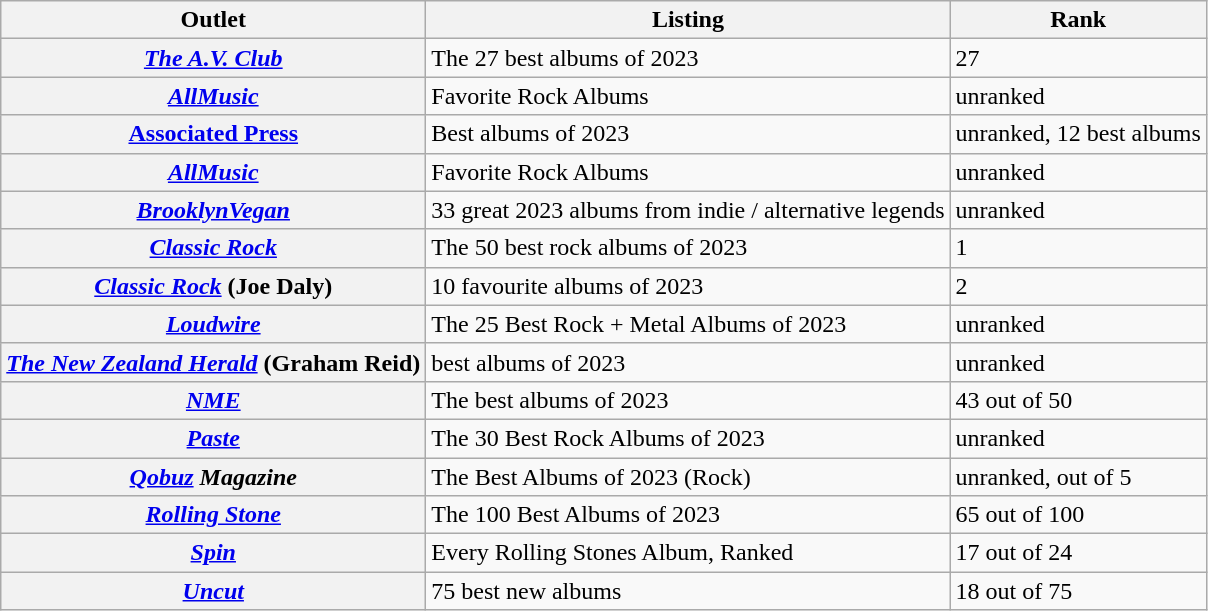<table class="wikitable plainrowheaders">
<tr>
<th scope="col">Outlet</th>
<th scope="col">Listing</th>
<th scope="col">Rank</th>
</tr>
<tr>
<th scope="row"><em><a href='#'>The A.V. Club</a></em></th>
<td>The 27 best albums of 2023</td>
<td>27</td>
</tr>
<tr>
<th scope="row"><em><a href='#'>AllMusic</a></em></th>
<td>Favorite Rock Albums</td>
<td>unranked</td>
</tr>
<tr>
<th scope="row"><a href='#'>Associated Press</a></th>
<td>Best albums of 2023</td>
<td>unranked, 12 best albums</td>
</tr>
<tr>
<th scope="row"><em><a href='#'>AllMusic</a></em></th>
<td>Favorite Rock Albums</td>
<td>unranked</td>
</tr>
<tr>
<th scope="row"><em><a href='#'>BrooklynVegan</a></em></th>
<td>33 great 2023 albums from indie / alternative legends</td>
<td>unranked</td>
</tr>
<tr>
<th scope="row"><em><a href='#'>Classic Rock</a></em></th>
<td>The 50 best rock albums of 2023</td>
<td>1</td>
</tr>
<tr>
<th scope="row"><em><a href='#'>Classic Rock</a></em> (Joe Daly)</th>
<td>10 favourite albums of 2023</td>
<td>2</td>
</tr>
<tr>
<th scope="row"><em><a href='#'>Loudwire</a></em></th>
<td>The 25 Best Rock + Metal Albums of 2023</td>
<td>unranked</td>
</tr>
<tr>
<th scope="row"><em><a href='#'>The New Zealand Herald</a></em> (Graham Reid)</th>
<td>best albums of 2023</td>
<td>unranked</td>
</tr>
<tr>
<th scope="row"><em><a href='#'>NME</a></em></th>
<td>The best albums of 2023</td>
<td>43 out of 50</td>
</tr>
<tr>
<th scope="row"><em><a href='#'>Paste</a></em></th>
<td>The 30 Best Rock Albums of 2023</td>
<td>unranked</td>
</tr>
<tr>
<th scope="row"><em><a href='#'>Qobuz</a> Magazine</em></th>
<td>The Best Albums of 2023 (Rock)</td>
<td>unranked, out of 5</td>
</tr>
<tr>
<th scope="row"><em><a href='#'>Rolling Stone</a></em></th>
<td>The 100 Best Albums of 2023</td>
<td>65 out of 100</td>
</tr>
<tr>
<th scope="row"><em><a href='#'>Spin</a></em></th>
<td>Every Rolling Stones Album, Ranked</td>
<td>17 out of 24</td>
</tr>
<tr>
<th scope="row"><em><a href='#'>Uncut</a></em></th>
<td>75 best new albums</td>
<td>18 out of 75</td>
</tr>
</table>
